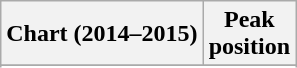<table class="wikitable sortable">
<tr>
<th>Chart (2014–2015)</th>
<th>Peak<br>position</th>
</tr>
<tr>
</tr>
<tr>
</tr>
<tr>
</tr>
<tr>
</tr>
<tr>
</tr>
</table>
